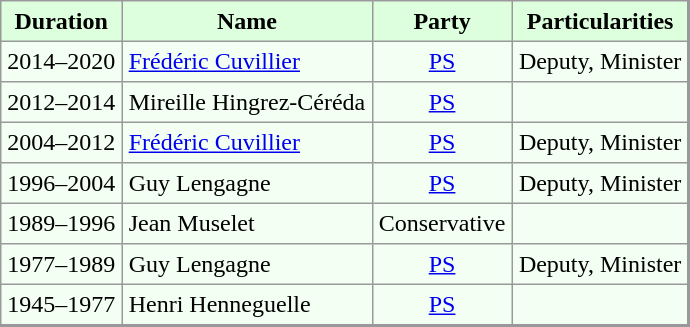<table rules="all" cellspacing="0" cellpadding="4" style="margin:auto; border:1px solid #999; border-right:2px solid #999; border-bottom:2px solid #999; background:#f3fff3;">
<tr style="background:#dfd;">
<th>Duration</th>
<th>Name</th>
<th>Party</th>
<th>Particularities</th>
</tr>
<tr>
<td align=right>2014–2020</td>
<td><a href='#'>Frédéric Cuvillier</a></td>
<td style="text-align:center;"><a href='#'>PS</a></td>
<td>Deputy, Minister</td>
</tr>
<tr>
<td align=right>2012–2014</td>
<td>Mireille Hingrez-Céréda</td>
<td style="text-align:center;"><a href='#'>PS</a></td>
<td> </td>
</tr>
<tr>
<td align=right>2004–2012</td>
<td><a href='#'>Frédéric Cuvillier</a></td>
<td style="text-align:center;"><a href='#'>PS</a></td>
<td>Deputy, Minister</td>
</tr>
<tr>
<td align=right>1996–2004</td>
<td>Guy Lengagne</td>
<td style="text-align:center;"><a href='#'>PS</a></td>
<td>Deputy, Minister</td>
</tr>
<tr>
<td align=right>1989–1996</td>
<td>Jean Muselet</td>
<td style="text-align:center;">Conservative</td>
<td> </td>
</tr>
<tr>
<td align=right>1977–1989</td>
<td>Guy Lengagne</td>
<td style="text-align:center;"><a href='#'>PS</a></td>
<td>Deputy, Minister</td>
</tr>
<tr>
<td align=right>1945–1977</td>
<td>Henri Henneguelle</td>
<td style="text-align:center;"><a href='#'>PS</a></td>
<td> </td>
</tr>
</table>
